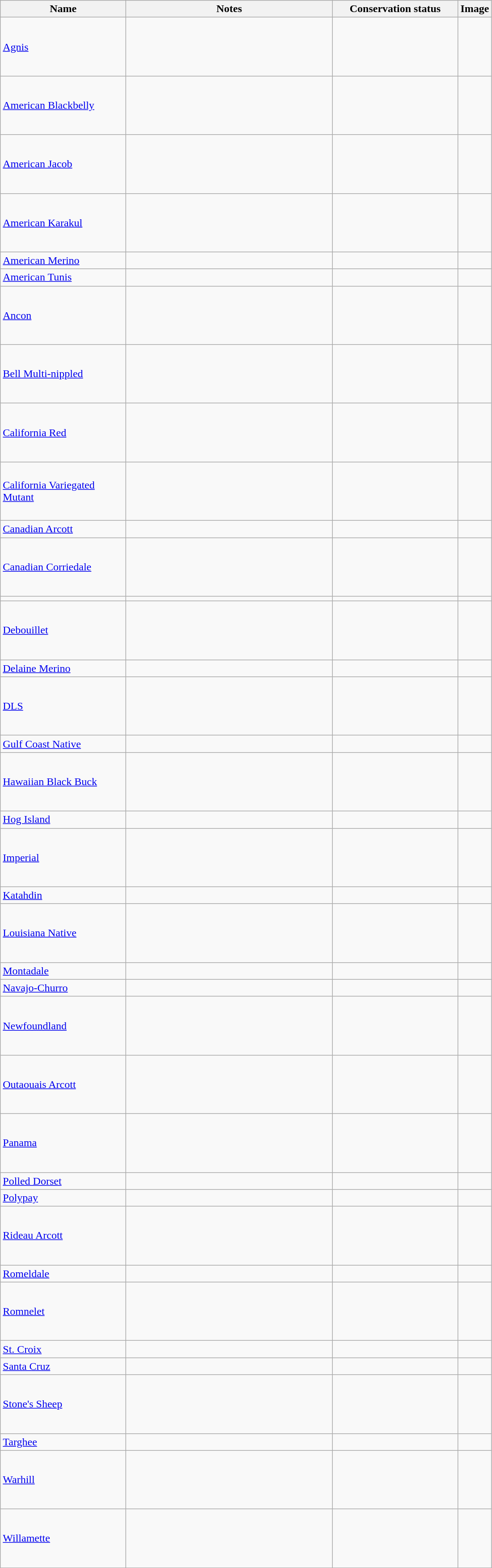<table class="wikitable">
<tr>
<th style="width: 180px">Name</th>
<th style="width: 300px">Notes</th>
<th style="width: 180px">Conservation status</th>
<th>Image</th>
</tr>
<tr>
<td><a href='#'>Agnis</a></td>
<td></td>
<td></td>
<td style="height: 80px;"></td>
</tr>
<tr>
<td><a href='#'>American Blackbelly</a></td>
<td></td>
<td></td>
<td style="height: 80px;"></td>
</tr>
<tr>
<td><a href='#'>American Jacob</a></td>
<td></td>
<td></td>
<td style="height: 80px;"></td>
</tr>
<tr>
<td><a href='#'>American Karakul</a></td>
<td></td>
<td></td>
<td style="height: 80px;"></td>
</tr>
<tr>
<td><a href='#'>American Merino</a></td>
<td></td>
<td></td>
<td></td>
</tr>
<tr>
<td><a href='#'>American Tunis</a></td>
<td></td>
<td></td>
<td></td>
</tr>
<tr>
<td><a href='#'>Ancon</a></td>
<td></td>
<td></td>
<td style="height: 80px;"></td>
</tr>
<tr>
<td><a href='#'>Bell Multi-nippled</a></td>
<td></td>
<td></td>
<td style="height: 80px;"></td>
</tr>
<tr>
<td><a href='#'>California Red</a></td>
<td></td>
<td></td>
<td style="height: 80px;"></td>
</tr>
<tr>
<td><a href='#'>California Variegated Mutant</a></td>
<td></td>
<td></td>
<td style="height: 80px;"></td>
</tr>
<tr>
<td><a href='#'>Canadian Arcott</a></td>
<td></td>
<td></td>
<td></td>
</tr>
<tr>
<td><a href='#'>Canadian Corriedale</a></td>
<td></td>
<td></td>
<td style="height: 80px;"></td>
</tr>
<tr>
<td></td>
<td></td>
<td></td>
<td></td>
</tr>
<tr>
<td><a href='#'>Debouillet</a></td>
<td></td>
<td></td>
<td style="height: 80px;"></td>
</tr>
<tr>
<td><a href='#'>Delaine Merino</a></td>
<td></td>
<td></td>
<td></td>
</tr>
<tr>
<td><a href='#'>DLS</a></td>
<td></td>
<td></td>
<td style="height: 80px;"></td>
</tr>
<tr>
<td><a href='#'>Gulf Coast Native</a></td>
<td></td>
<td></td>
<td></td>
</tr>
<tr>
<td><a href='#'>Hawaiian Black Buck</a></td>
<td></td>
<td></td>
<td style="height: 80px;"></td>
</tr>
<tr>
<td><a href='#'>Hog Island</a></td>
<td></td>
<td></td>
<td></td>
</tr>
<tr>
<td><a href='#'>Imperial</a></td>
<td></td>
<td></td>
<td style="height: 80px;"></td>
</tr>
<tr>
<td><a href='#'>Katahdin</a></td>
<td></td>
<td></td>
<td></td>
</tr>
<tr>
<td><a href='#'>Louisiana Native</a></td>
<td></td>
<td></td>
<td style="height: 80px;"></td>
</tr>
<tr>
<td><a href='#'>Montadale</a></td>
<td></td>
<td></td>
<td></td>
</tr>
<tr>
<td><a href='#'>Navajo-Churro</a></td>
<td></td>
<td></td>
<td></td>
</tr>
<tr>
<td><a href='#'>Newfoundland</a></td>
<td></td>
<td></td>
<td style="height: 80px;"></td>
</tr>
<tr>
<td><a href='#'>Outaouais Arcott</a></td>
<td></td>
<td></td>
<td style="height: 80px;"></td>
</tr>
<tr>
<td><a href='#'>Panama</a></td>
<td></td>
<td></td>
<td style="height: 80px;"></td>
</tr>
<tr>
<td><a href='#'>Polled Dorset</a></td>
<td></td>
<td></td>
<td></td>
</tr>
<tr>
<td><a href='#'>Polypay</a></td>
<td></td>
<td></td>
<td></td>
</tr>
<tr>
<td><a href='#'>Rideau Arcott</a></td>
<td></td>
<td></td>
<td style="height: 80px;"></td>
</tr>
<tr>
<td><a href='#'>Romeldale</a></td>
<td></td>
<td></td>
<td></td>
</tr>
<tr>
<td><a href='#'>Romnelet</a></td>
<td></td>
<td></td>
<td style="height: 80px;"></td>
</tr>
<tr>
<td><a href='#'>St. Croix</a></td>
<td></td>
<td></td>
<td></td>
</tr>
<tr>
<td><a href='#'>Santa Cruz</a></td>
<td></td>
<td></td>
<td></td>
</tr>
<tr>
<td><a href='#'>Stone's Sheep</a></td>
<td></td>
<td></td>
<td style="height: 80px;"></td>
</tr>
<tr>
<td><a href='#'>Targhee</a></td>
<td></td>
<td></td>
<td></td>
</tr>
<tr>
<td><a href='#'>Warhill</a></td>
<td></td>
<td></td>
<td style="height: 80px;"></td>
</tr>
<tr>
<td><a href='#'>Willamette</a></td>
<td></td>
<td></td>
<td style="height: 80px;"></td>
</tr>
<tr>
</tr>
</table>
